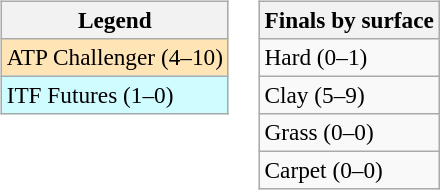<table>
<tr valign=top>
<td><br><table class=wikitable style=font-size:97%>
<tr>
<th>Legend</th>
</tr>
<tr bgcolor=moccasin>
<td>ATP Challenger (4–10)</td>
</tr>
<tr bgcolor=cffcff>
<td>ITF Futures (1–0)</td>
</tr>
</table>
</td>
<td><br><table class=wikitable style=font-size:97%>
<tr>
<th>Finals by surface</th>
</tr>
<tr>
<td>Hard (0–1)</td>
</tr>
<tr>
<td>Clay (5–9)</td>
</tr>
<tr>
<td>Grass (0–0)</td>
</tr>
<tr>
<td>Carpet (0–0)</td>
</tr>
</table>
</td>
</tr>
</table>
